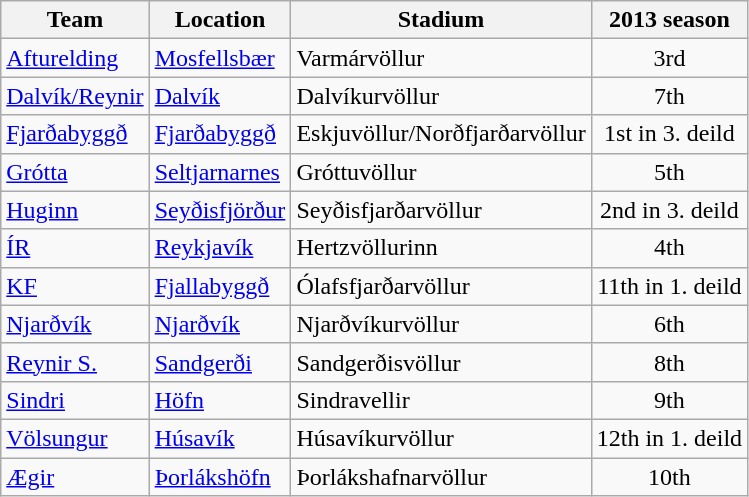<table class="wikitable sortable">
<tr>
<th>Team</th>
<th>Location</th>
<th>Stadium</th>
<th>2013 season</th>
</tr>
<tr>
<td><a href='#'>Afturelding</a></td>
<td><a href='#'>Mosfellsbær</a></td>
<td>Varmárvöllur</td>
<td align=center>3rd</td>
</tr>
<tr>
<td><a href='#'>Dalvík/Reynir</a></td>
<td><a href='#'>Dalvík</a></td>
<td>Dalvíkurvöllur</td>
<td align=center>7th</td>
</tr>
<tr>
<td><a href='#'>Fjarðabyggð</a></td>
<td><a href='#'>Fjarðabyggð</a></td>
<td>Eskjuvöllur/Norðfjarðarvöllur</td>
<td align=center>1st in 3. deild</td>
</tr>
<tr>
<td><a href='#'>Grótta</a></td>
<td><a href='#'>Seltjarnarnes</a></td>
<td>Gróttuvöllur</td>
<td align=center>5th</td>
</tr>
<tr>
<td><a href='#'>Huginn</a></td>
<td><a href='#'>Seyðisfjörður</a></td>
<td>Seyðisfjarðarvöllur</td>
<td align=center>2nd in 3. deild</td>
</tr>
<tr>
<td><a href='#'>ÍR</a></td>
<td><a href='#'>Reykjavík</a></td>
<td>Hertzvöllurinn</td>
<td align=center>4th</td>
</tr>
<tr>
<td><a href='#'>KF</a></td>
<td><a href='#'>Fjallabyggð</a></td>
<td>Ólafsfjarðarvöllur</td>
<td align=center>11th in 1. deild</td>
</tr>
<tr>
<td><a href='#'>Njarðvík</a></td>
<td><a href='#'>Njarðvík</a></td>
<td>Njarðvíkurvöllur</td>
<td align=center>6th</td>
</tr>
<tr>
<td><a href='#'>Reynir S.</a></td>
<td><a href='#'>Sandgerði</a></td>
<td>Sandgerðisvöllur</td>
<td align=center>8th</td>
</tr>
<tr>
<td><a href='#'>Sindri</a></td>
<td><a href='#'>Höfn</a></td>
<td>Sindravellir</td>
<td align=center>9th</td>
</tr>
<tr>
<td><a href='#'>Völsungur</a></td>
<td><a href='#'>Húsavík</a></td>
<td>Húsavíkurvöllur</td>
<td align=center>12th in 1. deild</td>
</tr>
<tr>
<td><a href='#'>Ægir</a></td>
<td><a href='#'>Þorlákshöfn</a></td>
<td>Þorlákshafnarvöllur</td>
<td align=center>10th</td>
</tr>
</table>
